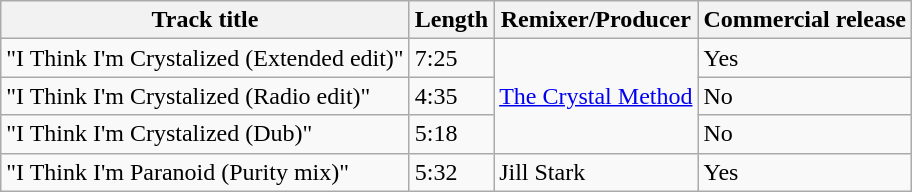<table class="wikitable">
<tr>
<th style="text-align:center;">Track title</th>
<th style="text-align:center;">Length</th>
<th style="text-align:center;">Remixer/Producer</th>
<th style="text-align:center;">Commercial release</th>
</tr>
<tr style="text-align:left;">
<td>"I Think I'm Crystalized (Extended edit)"</td>
<td>7:25</td>
<td rowspan="3"><a href='#'>The Crystal Method</a></td>
<td>Yes</td>
</tr>
<tr style="text-align:left;">
<td>"I Think I'm Crystalized (Radio edit)"</td>
<td>4:35</td>
<td>No</td>
</tr>
<tr style="text-align:left;">
<td>"I Think I'm Crystalized (Dub)"</td>
<td>5:18</td>
<td>No</td>
</tr>
<tr style="text-align:left;">
<td>"I Think I'm Paranoid (Purity mix)"</td>
<td>5:32</td>
<td>Jill Stark</td>
<td>Yes</td>
</tr>
</table>
